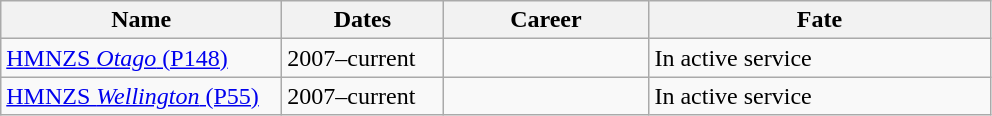<table class="wikitable">
<tr>
<th width="180">Name</th>
<th width="100">Dates</th>
<th width="130">Career</th>
<th width="220">Fate</th>
</tr>
<tr>
<td><a href='#'>HMNZS <em>Otago</em> (P148)</a></td>
<td>2007–current</td>
<td> </td>
<td>In active service</td>
</tr>
<tr>
<td><a href='#'>HMNZS <em>Wellington</em> (P55)</a></td>
<td>2007–current</td>
<td> </td>
<td>In active service</td>
</tr>
</table>
